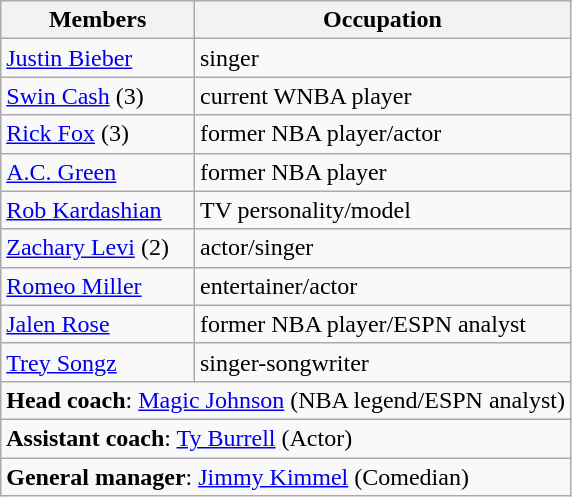<table class="wikitable">
<tr>
<th>Members</th>
<th>Occupation</th>
</tr>
<tr>
<td><a href='#'>Justin Bieber</a></td>
<td>singer</td>
</tr>
<tr>
<td><a href='#'>Swin Cash</a> (3)</td>
<td>current WNBA player</td>
</tr>
<tr>
<td><a href='#'>Rick Fox</a> (3)</td>
<td>former NBA player/actor</td>
</tr>
<tr>
<td><a href='#'>A.C. Green</a></td>
<td>former NBA player</td>
</tr>
<tr>
<td><a href='#'>Rob Kardashian</a></td>
<td>TV personality/model</td>
</tr>
<tr>
<td><a href='#'>Zachary Levi</a> (2)</td>
<td>actor/singer</td>
</tr>
<tr>
<td><a href='#'>Romeo Miller</a></td>
<td>entertainer/actor</td>
</tr>
<tr>
<td><a href='#'>Jalen Rose</a></td>
<td>former NBA player/ESPN analyst</td>
</tr>
<tr>
<td><a href='#'>Trey Songz</a></td>
<td>singer-songwriter</td>
</tr>
<tr>
<td colspan="2"><strong>Head coach</strong>: <a href='#'>Magic Johnson</a> (NBA legend/ESPN analyst)</td>
</tr>
<tr>
<td colspan="2"><strong>Assistant coach</strong>: <a href='#'>Ty Burrell</a> (Actor)</td>
</tr>
<tr>
<td colspan="2"><strong>General manager</strong>: <a href='#'>Jimmy Kimmel</a> (Comedian)</td>
</tr>
</table>
